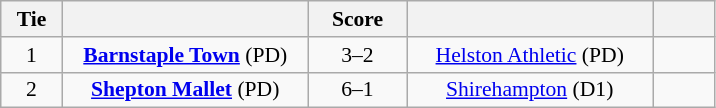<table class="wikitable" style="text-align:center; font-size:90%">
<tr>
<th scope="col" style="width:  7.50%;">Tie</th>
<th scope="col" style="width: 30.00%;"></th>
<th scope="col" style="width: 12.00%;">Score</th>
<th scope="col" style="width: 30.00%;"></th>
<th scope="col" style="width:  7.50%;"></th>
</tr>
<tr>
<td>1</td>
<td><strong><a href='#'>Barnstaple Town</a></strong> (PD)</td>
<td>3–2</td>
<td><a href='#'>Helston Athletic</a> (PD)</td>
<td></td>
</tr>
<tr>
<td>2</td>
<td><strong><a href='#'>Shepton Mallet</a></strong> (PD)</td>
<td>6–1</td>
<td><a href='#'>Shirehampton</a> (D1)</td>
<td></td>
</tr>
</table>
